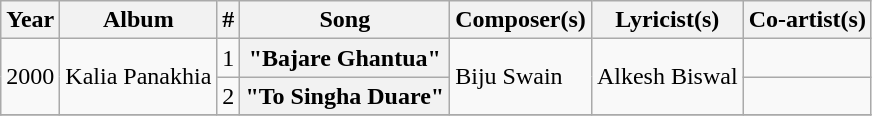<table class="wikitable plainrowheaders">
<tr>
<th scope="col">Year</th>
<th scope="col">Album</th>
<th>#</th>
<th scope="col">Song</th>
<th scope="col">Composer(s)</th>
<th scope="col">Lyricist(s)</th>
<th scope="col">Co-artist(s)</th>
</tr>
<tr>
<td rowspan="2">2000</td>
<td rowspan="2">Kalia Panakhia</td>
<td>1</td>
<th scope="row">"Bajare Ghantua"</th>
<td rowspan="2">Biju Swain</td>
<td rowspan="2">Alkesh Biswal</td>
<td></td>
</tr>
<tr>
<td>2</td>
<th scope="row">"To Singha Duare"</th>
<td></td>
</tr>
<tr>
</tr>
</table>
